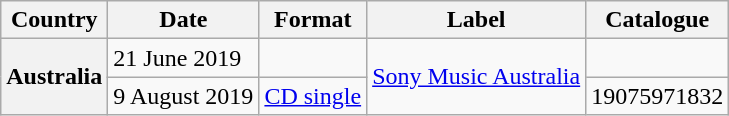<table class="wikitable plainrowheaders">
<tr>
<th scope="col">Country</th>
<th scope="col">Date</th>
<th scope="col">Format</th>
<th scope="col">Label</th>
<th scope="col">Catalogue</th>
</tr>
<tr>
<th scope="row" rowspan="2">Australia</th>
<td>21 June 2019</td>
<td></td>
<td rowspan="2"><a href='#'>Sony Music Australia</a></td>
<td></td>
</tr>
<tr>
<td>9 August 2019</td>
<td><a href='#'>CD single</a></td>
<td>19075971832</td>
</tr>
</table>
